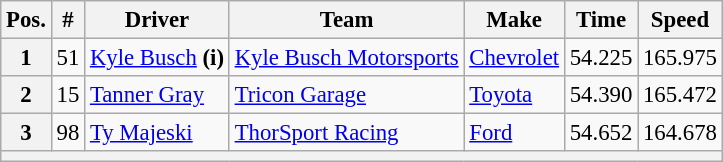<table class="wikitable" style="font-size:95%">
<tr>
<th>Pos.</th>
<th>#</th>
<th>Driver</th>
<th>Team</th>
<th>Make</th>
<th>Time</th>
<th>Speed</th>
</tr>
<tr>
<th>1</th>
<td>51</td>
<td><a href='#'>Kyle Busch</a> <strong>(i)</strong></td>
<td><a href='#'>Kyle Busch Motorsports</a></td>
<td><a href='#'>Chevrolet</a></td>
<td>54.225</td>
<td>165.975</td>
</tr>
<tr>
<th>2</th>
<td>15</td>
<td><a href='#'>Tanner Gray</a></td>
<td><a href='#'>Tricon Garage</a></td>
<td><a href='#'>Toyota</a></td>
<td>54.390</td>
<td>165.472</td>
</tr>
<tr>
<th>3</th>
<td>98</td>
<td><a href='#'>Ty Majeski</a></td>
<td><a href='#'>ThorSport Racing</a></td>
<td><a href='#'>Ford</a></td>
<td>54.652</td>
<td>164.678</td>
</tr>
<tr>
<th colspan="7"></th>
</tr>
</table>
